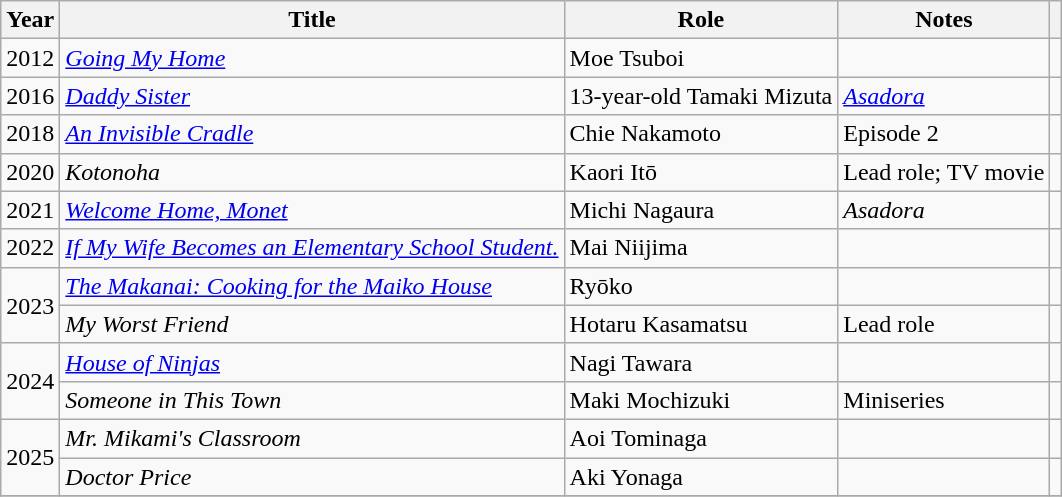<table class="wikitable sortable">
<tr>
<th>Year</th>
<th>Title</th>
<th>Role</th>
<th class="unsortable">Notes</th>
<th class = "unsortable"></th>
</tr>
<tr>
<td>2012</td>
<td><em><a href='#'>Going My Home</a></em></td>
<td>Moe Tsuboi</td>
<td></td>
<td></td>
</tr>
<tr>
<td>2016</td>
<td><em><a href='#'>Daddy Sister</a></em></td>
<td>13-year-old Tamaki Mizuta</td>
<td><em><a href='#'>Asadora</a></em></td>
<td></td>
</tr>
<tr>
<td>2018</td>
<td><em><a href='#'>An Invisible Cradle</a></em></td>
<td>Chie Nakamoto</td>
<td>Episode 2</td>
<td></td>
</tr>
<tr>
<td>2020</td>
<td><em>Kotonoha</em></td>
<td>Kaori Itō</td>
<td>Lead role; TV movie</td>
<td></td>
</tr>
<tr>
<td>2021</td>
<td><em><a href='#'>Welcome Home, Monet</a></em></td>
<td>Michi Nagaura</td>
<td><em>Asadora</em></td>
<td></td>
</tr>
<tr>
<td>2022</td>
<td><em><a href='#'>If My Wife Becomes an Elementary School Student.</a></em></td>
<td>Mai Niijima</td>
<td></td>
<td></td>
</tr>
<tr>
<td rowspan=2>2023</td>
<td><em><a href='#'>The Makanai: Cooking for the Maiko House</a></em></td>
<td>Ryōko</td>
<td></td>
<td></td>
</tr>
<tr>
<td><em>My Worst Friend</em></td>
<td>Hotaru Kasamatsu</td>
<td>Lead role</td>
<td></td>
</tr>
<tr>
<td rowspan=2>2024</td>
<td><em><a href='#'>House of Ninjas</a></em></td>
<td>Nagi Tawara</td>
<td></td>
<td></td>
</tr>
<tr>
<td><em>Someone in This Town</em></td>
<td>Maki Mochizuki</td>
<td>Miniseries</td>
<td></td>
</tr>
<tr>
<td rowspan=2>2025</td>
<td><em>Mr. Mikami's Classroom</em></td>
<td>Aoi Tominaga</td>
<td></td>
<td></td>
</tr>
<tr>
<td><em>Doctor Price</em></td>
<td>Aki Yonaga</td>
<td></td>
<td></td>
</tr>
<tr>
</tr>
</table>
